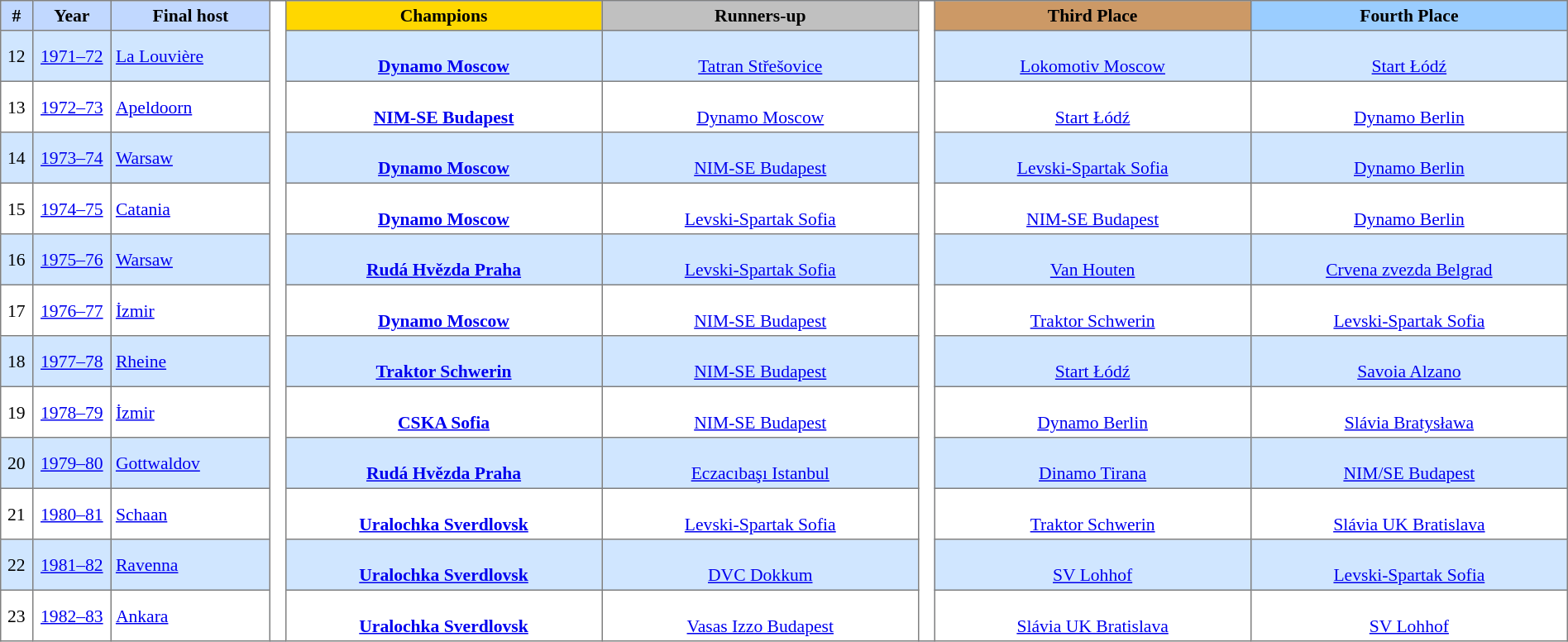<table border=1 style="border-collapse:collapse; font-size:90%; text-align:center;" cellpadding=3 cellspacing=0 width=100%>
<tr bgcolor=#C1D8FF>
<th width=2%>#</th>
<th width=5%>Year</th>
<th width=10%>Final host</th>
<th width=1% rowspan=13 bgcolor=ffffff></th>
<th width=20% bgcolor=gold>Champions</th>
<th width=20% bgcolor=silver>Runners-up</th>
<th width=1% rowspan=13 bgcolor=ffffff></th>
<th width=20% bgcolor=cc9966>Third Place</th>
<th width=20% bgcolor=9acdff>Fourth Place</th>
</tr>
<tr style="background:#D0E6FF;">
<td>12</td>
<td><a href='#'>1971–72</a></td>
<td align=left> <a href='#'>La Louvière</a></td>
<td><strong> <br> <a href='#'>Dynamo Moscow</a></strong></td>
<td> <br> <a href='#'>Tatran Střešovice</a></td>
<td> <br> <a href='#'>Lokomotiv Moscow</a></td>
<td> <br> <a href='#'>Start Łódź</a></td>
</tr>
<tr style="background:#FFFFFF;">
<td>13</td>
<td><a href='#'>1972–73</a></td>
<td align=left> <a href='#'>Apeldoorn</a></td>
<td><strong> <br> <a href='#'>NIM-SE Budapest</a></strong></td>
<td> <br> <a href='#'>Dynamo Moscow</a></td>
<td> <br> <a href='#'>Start Łódź</a></td>
<td> <br> <a href='#'>Dynamo Berlin</a></td>
</tr>
<tr style="background:#D0E6FF;">
<td>14</td>
<td><a href='#'>1973–74</a></td>
<td align=left> <a href='#'>Warsaw</a></td>
<td><strong> <br> <a href='#'>Dynamo Moscow</a></strong></td>
<td> <br> <a href='#'>NIM-SE Budapest</a></td>
<td> <br> <a href='#'>Levski-Spartak Sofia</a></td>
<td> <br> <a href='#'>Dynamo Berlin</a></td>
</tr>
<tr style="background:#FFFFFF;">
<td>15</td>
<td><a href='#'>1974–75</a></td>
<td align=left> <a href='#'>Catania</a></td>
<td><strong> <br> <a href='#'>Dynamo Moscow</a></strong></td>
<td> <br> <a href='#'>Levski-Spartak Sofia</a></td>
<td> <br> <a href='#'>NIM-SE Budapest</a></td>
<td> <br> <a href='#'>Dynamo Berlin</a></td>
</tr>
<tr style="background:#D0E6FF;">
<td>16</td>
<td><a href='#'>1975–76</a></td>
<td align=left> <a href='#'>Warsaw</a></td>
<td><strong> <br> <a href='#'>Rudá Hvězda Praha</a></strong></td>
<td> <br> <a href='#'>Levski-Spartak Sofia</a></td>
<td> <br> <a href='#'>Van Houten</a></td>
<td> <br> <a href='#'>Crvena zvezda Belgrad</a></td>
</tr>
<tr style="background:#FFFFFF;">
<td>17</td>
<td><a href='#'>1976–77</a></td>
<td align=left> <a href='#'>İzmir</a></td>
<td><strong> <br> <a href='#'>Dynamo Moscow</a></strong></td>
<td> <br> <a href='#'>NIM-SE Budapest</a></td>
<td> <br> <a href='#'>Traktor Schwerin</a></td>
<td> <br> <a href='#'>Levski-Spartak Sofia</a></td>
</tr>
<tr style="background:#D0E6FF;">
<td>18</td>
<td><a href='#'>1977–78</a></td>
<td align=left> <a href='#'>Rheine</a></td>
<td><strong> <br> <a href='#'>Traktor Schwerin</a></strong></td>
<td> <br> <a href='#'>NIM-SE Budapest</a></td>
<td> <br> <a href='#'>Start Łódź</a></td>
<td> <br> <a href='#'>Savoia Alzano</a></td>
</tr>
<tr style="background:#FFFFFF;">
<td>19</td>
<td><a href='#'>1978–79</a></td>
<td align=left> <a href='#'>İzmir</a></td>
<td><strong> <br> <a href='#'>CSKA Sofia</a> </strong></td>
<td> <br> <a href='#'>NIM-SE Budapest</a></td>
<td> <br> <a href='#'>Dynamo Berlin</a></td>
<td> <br> <a href='#'>Slávia Bratysława</a></td>
</tr>
<tr style="background:#D0E6FF;">
<td>20</td>
<td><a href='#'>1979–80</a></td>
<td align=left> <a href='#'>Gottwaldov</a></td>
<td><strong> <br> <a href='#'>Rudá Hvězda Praha</a></strong></td>
<td> <br> <a href='#'>Eczacıbaşı Istanbul</a></td>
<td> <br> <a href='#'>Dinamo Tirana</a></td>
<td> <br> <a href='#'>NIM/SE Budapest</a></td>
</tr>
<tr style="background:#FFFFFF;">
<td>21</td>
<td><a href='#'>1980–81</a></td>
<td align=left> <a href='#'>Schaan</a></td>
<td><strong> <br> <a href='#'>Uralochka Sverdlovsk</a> </strong></td>
<td> <br> <a href='#'>Levski-Spartak Sofia</a></td>
<td> <br> <a href='#'>Traktor Schwerin</a></td>
<td> <br> <a href='#'>Slávia UK Bratislava</a></td>
</tr>
<tr style="background:#D0E6FF;">
<td>22</td>
<td><a href='#'>1981–82</a></td>
<td align=left> <a href='#'>Ravenna</a></td>
<td><strong> <br> <a href='#'>Uralochka Sverdlovsk</a> </strong></td>
<td> <br> <a href='#'>DVC Dokkum</a></td>
<td> <br> <a href='#'>SV Lohhof</a></td>
<td> <br> <a href='#'>Levski-Spartak Sofia</a></td>
</tr>
<tr style="background:#FFFFFF;">
<td>23</td>
<td><a href='#'>1982–83</a></td>
<td align=left> <a href='#'>Ankara</a></td>
<td><strong> <br> <a href='#'>Uralochka Sverdlovsk</a> </strong></td>
<td> <br> <a href='#'>Vasas Izzo Budapest</a></td>
<td> <br> <a href='#'>Slávia UK Bratislava</a></td>
<td> <br> <a href='#'>SV Lohhof</a></td>
</tr>
</table>
